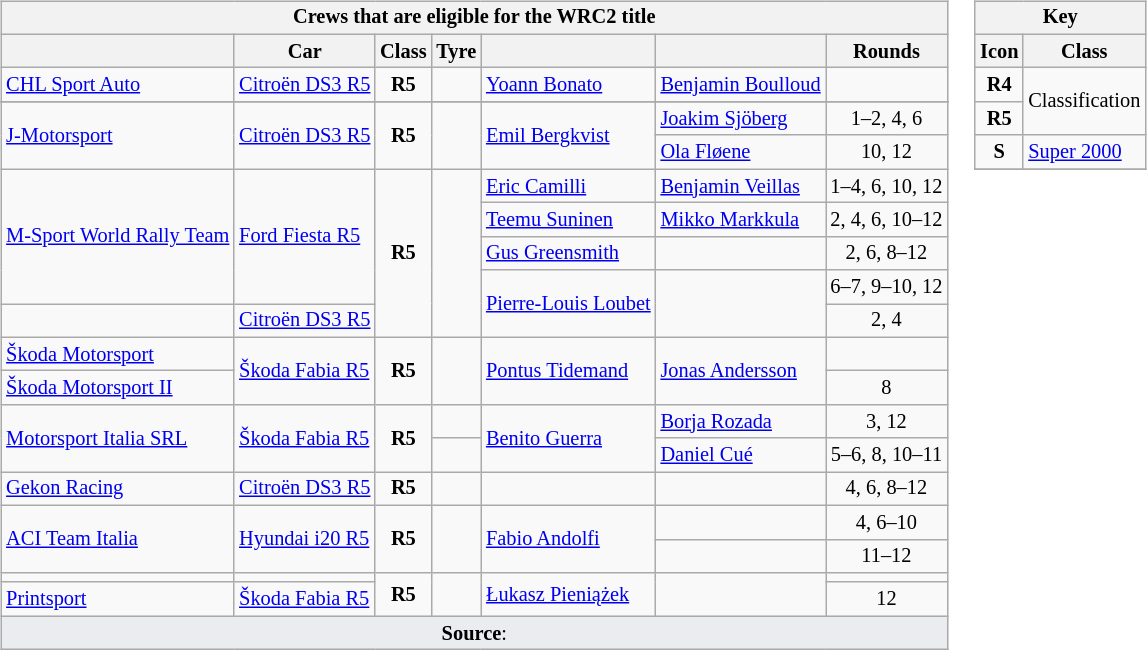<table>
<tr>
<td><br><table class="wikitable" style="font-size: 85%">
<tr>
<th colspan=7>Crews that are eligible for the WRC2 title</th>
</tr>
<tr>
<th></th>
<th>Car</th>
<th>Class</th>
<th>Tyre</th>
<th></th>
<th></th>
<th>Rounds</th>
</tr>
<tr>
<td> <a href='#'>CHL Sport Auto</a></td>
<td><a href='#'>Citroën DS3 R5</a></td>
<td align="center"><strong><span>R5</span></strong></td>
<td align="center"></td>
<td> <a href='#'>Yoann Bonato</a></td>
<td> <a href='#'>Benjamin Boulloud</a></td>
<td align="center"></td>
</tr>
<tr>
</tr>
<tr>
<td rowspan="2"> <a href='#'>J-Motorsport</a></td>
<td rowspan="2"><a href='#'>Citroën DS3 R5</a></td>
<td rowspan="2" align="center"><strong><span>R5</span></strong></td>
<td rowspan="2" align="center"></td>
<td rowspan="2"> <a href='#'>Emil Bergkvist</a></td>
<td> <a href='#'>Joakim Sjöberg</a></td>
<td align="center">1–2, 4, 6</td>
</tr>
<tr>
<td> <a href='#'>Ola Fløene</a></td>
<td align="center">10, 12</td>
</tr>
<tr>
<td rowspan="4"> <a href='#'>M-Sport World Rally Team</a></td>
<td rowspan="4"><a href='#'>Ford Fiesta R5</a></td>
<td rowspan="5" align="center"><strong><span>R5</span></strong></td>
<td rowspan="5" align=center></td>
<td> <a href='#'>Eric Camilli</a></td>
<td> <a href='#'>Benjamin Veillas</a></td>
<td align="center">1–4, 6, 10, 12</td>
</tr>
<tr>
<td> <a href='#'>Teemu Suninen</a></td>
<td> <a href='#'>Mikko Markkula</a></td>
<td align="center">2, 4, 6, 10–12</td>
</tr>
<tr>
<td> <a href='#'>Gus Greensmith</a></td>
<td></td>
<td align="center">2, 6, 8–12</td>
</tr>
<tr>
<td rowspan="2"> <a href='#'>Pierre-Louis Loubet</a></td>
<td rowspan="2"></td>
<td align="center">6–7, 9–10, 12</td>
</tr>
<tr>
<td></td>
<td><a href='#'>Citroën DS3 R5</a></td>
<td align="center">2, 4</td>
</tr>
<tr>
<td> <a href='#'>Škoda Motorsport</a></td>
<td rowspan="2"><a href='#'>Škoda Fabia R5</a></td>
<td rowspan="2" align=center><strong><span>R5</span></strong></td>
<td rowspan="2" align="center"></td>
<td rowspan="2"> <a href='#'>Pontus Tidemand</a></td>
<td rowspan="2"> <a href='#'>Jonas Andersson</a></td>
<td align="center"></td>
</tr>
<tr>
<td> <a href='#'>Škoda Motorsport II</a></td>
<td align="center">8</td>
</tr>
<tr>
<td rowspan="2"> <a href='#'>Motorsport Italia SRL</a></td>
<td rowspan="2"><a href='#'>Škoda Fabia R5</a></td>
<td rowspan="2" align="center"><strong><span>R5</span></strong></td>
<td align="center"></td>
<td rowspan="2"> <a href='#'>Benito Guerra</a></td>
<td> <a href='#'>Borja Rozada</a></td>
<td align="center">3, 12</td>
</tr>
<tr>
<td align="center"></td>
<td> <a href='#'>Daniel Cué</a></td>
<td align="center">5–6, 8, 10–11 </td>
</tr>
<tr>
<td> <a href='#'>Gekon Racing</a></td>
<td><a href='#'>Citroën DS3 R5</a></td>
<td align="center"><strong><span>R5</span></strong></td>
<td align="center"></td>
<td></td>
<td></td>
<td align="center">4, 6, 8–12</td>
</tr>
<tr>
<td rowspan="2"> <a href='#'>ACI Team Italia</a></td>
<td rowspan="2"><a href='#'>Hyundai i20 R5</a></td>
<td rowspan="2" align="center"><strong><span>R5</span></strong></td>
<td rowspan="2" align="center"></td>
<td rowspan="2"> <a href='#'>Fabio Andolfi</a></td>
<td></td>
<td align="center">4, 6–10</td>
</tr>
<tr>
<td></td>
<td align="center">11–12</td>
</tr>
<tr>
<td></td>
<td></td>
<td rowspan="2" align="center"><strong><span>R5</span></strong></td>
<td rowspan="2" align="center"></td>
<td rowspan="2"> <a href='#'>Łukasz Pieniążek</a></td>
<td rowspan="2"></td>
<td align="center"></td>
</tr>
<tr>
<td> <a href='#'>Printsport</a></td>
<td><a href='#'>Škoda Fabia R5</a></td>
<td align="center">12</td>
</tr>
<tr>
<td style="background-color:#EAECF0; text-align:center" colspan="7"><strong>Source</strong>:</td>
</tr>
</table>
</td>
<td valign="top"><br><table align="top" class="wikitable" style="font-size: 85%;">
<tr>
<th colspan=2>Key</th>
</tr>
<tr>
<th>Icon</th>
<th>Class</th>
</tr>
<tr>
<td align="center"><strong><span>R4</span></strong></td>
<td rowspan="2">Classification<br></td>
</tr>
<tr>
<td align="center"><strong><span>R5</span></strong></td>
</tr>
<tr>
<td align="center"><strong><span>S</span></strong></td>
<td><a href='#'>Super 2000</a></td>
</tr>
<tr>
</tr>
</table>
</td>
</tr>
<tr>
</tr>
</table>
